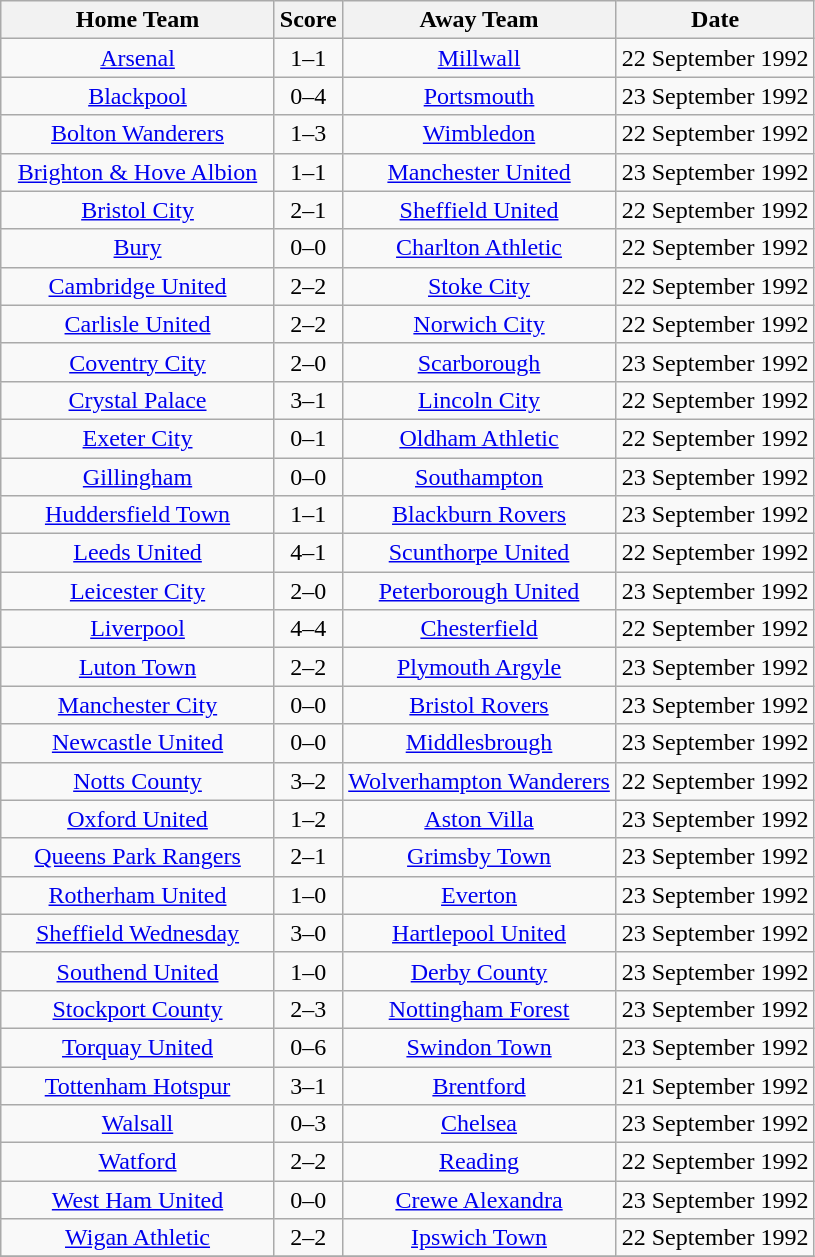<table class="wikitable" style="text-align:center;">
<tr>
<th width=175>Home Team</th>
<th width=20>Score</th>
<th width=175>Away Team</th>
<th width= 125>Date</th>
</tr>
<tr>
<td><a href='#'>Arsenal</a></td>
<td>1–1</td>
<td><a href='#'>Millwall</a></td>
<td>22 September 1992</td>
</tr>
<tr>
<td><a href='#'>Blackpool</a></td>
<td>0–4</td>
<td><a href='#'>Portsmouth</a></td>
<td>23 September 1992</td>
</tr>
<tr>
<td><a href='#'>Bolton Wanderers</a></td>
<td>1–3</td>
<td><a href='#'>Wimbledon</a></td>
<td>22 September 1992</td>
</tr>
<tr>
<td><a href='#'>Brighton & Hove Albion</a></td>
<td>1–1</td>
<td><a href='#'>Manchester United</a></td>
<td>23 September 1992</td>
</tr>
<tr>
<td><a href='#'>Bristol City</a></td>
<td>2–1</td>
<td><a href='#'>Sheffield United</a></td>
<td>22 September 1992</td>
</tr>
<tr>
<td><a href='#'>Bury</a></td>
<td>0–0</td>
<td><a href='#'>Charlton Athletic</a></td>
<td>22 September 1992</td>
</tr>
<tr>
<td><a href='#'>Cambridge United</a></td>
<td>2–2</td>
<td><a href='#'>Stoke City</a></td>
<td>22 September 1992</td>
</tr>
<tr>
<td><a href='#'>Carlisle United</a></td>
<td>2–2</td>
<td><a href='#'>Norwich City</a></td>
<td>22 September 1992</td>
</tr>
<tr>
<td><a href='#'>Coventry City</a></td>
<td>2–0</td>
<td><a href='#'>Scarborough</a></td>
<td>23 September 1992</td>
</tr>
<tr>
<td><a href='#'>Crystal Palace</a></td>
<td>3–1</td>
<td><a href='#'>Lincoln City</a></td>
<td>22 September 1992</td>
</tr>
<tr>
<td><a href='#'>Exeter City</a></td>
<td>0–1</td>
<td><a href='#'>Oldham Athletic</a></td>
<td>22 September 1992</td>
</tr>
<tr>
<td><a href='#'>Gillingham</a></td>
<td>0–0</td>
<td><a href='#'>Southampton</a></td>
<td>23 September 1992</td>
</tr>
<tr>
<td><a href='#'>Huddersfield Town</a></td>
<td>1–1</td>
<td><a href='#'>Blackburn Rovers</a></td>
<td>23 September 1992</td>
</tr>
<tr>
<td><a href='#'>Leeds United</a></td>
<td>4–1</td>
<td><a href='#'>Scunthorpe United</a></td>
<td>22 September 1992</td>
</tr>
<tr>
<td><a href='#'>Leicester City</a></td>
<td>2–0</td>
<td><a href='#'>Peterborough United</a></td>
<td>23 September 1992</td>
</tr>
<tr>
<td><a href='#'>Liverpool</a></td>
<td>4–4</td>
<td><a href='#'>Chesterfield</a></td>
<td>22 September 1992</td>
</tr>
<tr>
<td><a href='#'>Luton Town</a></td>
<td>2–2</td>
<td><a href='#'>Plymouth Argyle</a></td>
<td>23 September 1992</td>
</tr>
<tr>
<td><a href='#'>Manchester City</a></td>
<td>0–0</td>
<td><a href='#'>Bristol Rovers</a></td>
<td>23 September 1992</td>
</tr>
<tr>
<td><a href='#'>Newcastle United</a></td>
<td>0–0</td>
<td><a href='#'>Middlesbrough</a></td>
<td>23 September 1992</td>
</tr>
<tr>
<td><a href='#'>Notts County</a></td>
<td>3–2</td>
<td><a href='#'>Wolverhampton Wanderers</a></td>
<td>22 September 1992</td>
</tr>
<tr>
<td><a href='#'>Oxford United</a></td>
<td>1–2</td>
<td><a href='#'>Aston Villa</a></td>
<td>23 September 1992</td>
</tr>
<tr>
<td><a href='#'>Queens Park Rangers</a></td>
<td>2–1</td>
<td><a href='#'>Grimsby Town</a></td>
<td>23 September 1992</td>
</tr>
<tr>
<td><a href='#'>Rotherham United</a></td>
<td>1–0</td>
<td><a href='#'>Everton</a></td>
<td>23 September 1992</td>
</tr>
<tr>
<td><a href='#'>Sheffield Wednesday</a></td>
<td>3–0</td>
<td><a href='#'>Hartlepool United</a></td>
<td>23 September 1992</td>
</tr>
<tr>
<td><a href='#'>Southend United</a></td>
<td>1–0</td>
<td><a href='#'>Derby County</a></td>
<td>23 September 1992</td>
</tr>
<tr>
<td><a href='#'>Stockport County</a></td>
<td>2–3</td>
<td><a href='#'>Nottingham Forest</a></td>
<td>23 September 1992</td>
</tr>
<tr>
<td><a href='#'>Torquay United</a></td>
<td>0–6</td>
<td><a href='#'>Swindon Town</a></td>
<td>23 September 1992</td>
</tr>
<tr>
<td><a href='#'>Tottenham Hotspur</a></td>
<td>3–1</td>
<td><a href='#'>Brentford</a></td>
<td>21 September 1992</td>
</tr>
<tr>
<td><a href='#'>Walsall</a></td>
<td>0–3</td>
<td><a href='#'>Chelsea</a></td>
<td>23 September 1992</td>
</tr>
<tr>
<td><a href='#'>Watford</a></td>
<td>2–2</td>
<td><a href='#'>Reading</a></td>
<td>22 September 1992</td>
</tr>
<tr>
<td><a href='#'>West Ham United</a></td>
<td>0–0</td>
<td><a href='#'>Crewe Alexandra</a></td>
<td>23 September 1992</td>
</tr>
<tr>
<td><a href='#'>Wigan Athletic</a></td>
<td>2–2</td>
<td><a href='#'>Ipswich Town</a></td>
<td>22 September 1992</td>
</tr>
<tr>
</tr>
</table>
